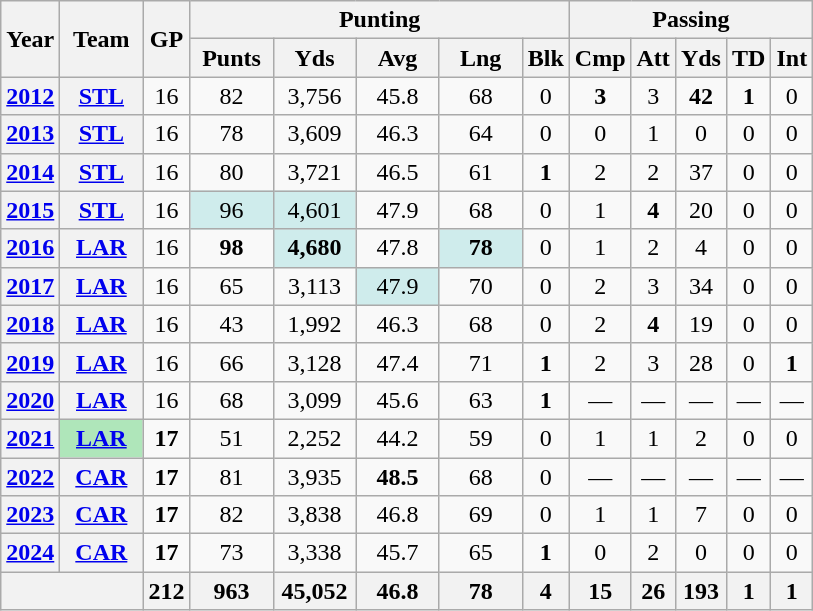<table class="wikitable" style="text-align:center;">
<tr>
<th rowspan="2">Year</th>
<th rowspan="2">Team</th>
<th rowspan="2">GP</th>
<th colspan="5">Punting</th>
<th colspan="5">Passing</th>
</tr>
<tr>
<th>Punts</th>
<th>Yds</th>
<th>Avg</th>
<th>Lng</th>
<th>Blk</th>
<th>Cmp</th>
<th>Att</th>
<th>Yds</th>
<th>TD</th>
<th>Int</th>
</tr>
<tr>
<th><a href='#'>2012</a></th>
<th><a href='#'>STL</a></th>
<td>16</td>
<td>82</td>
<td>3,756</td>
<td>45.8</td>
<td>68</td>
<td>0</td>
<td><strong>3</strong></td>
<td>3</td>
<td><strong>42</strong></td>
<td><strong>1</strong></td>
<td>0</td>
</tr>
<tr>
<th><a href='#'>2013</a></th>
<th><a href='#'>STL</a></th>
<td>16</td>
<td>78</td>
<td>3,609</td>
<td>46.3</td>
<td>64</td>
<td>0</td>
<td>0</td>
<td>1</td>
<td>0</td>
<td>0</td>
<td>0</td>
</tr>
<tr>
<th><a href='#'>2014</a></th>
<th><a href='#'>STL</a></th>
<td>16</td>
<td>80</td>
<td>3,721</td>
<td>46.5</td>
<td>61</td>
<td><strong>1</strong></td>
<td>2</td>
<td>2</td>
<td>37</td>
<td>0</td>
<td>0</td>
</tr>
<tr>
<th><a href='#'>2015</a></th>
<th><a href='#'>STL</a></th>
<td>16</td>
<td style="background:#cfecec; width:3em;">96</td>
<td style="background:#cfecec; width:3em;">4,601</td>
<td>47.9</td>
<td>68</td>
<td>0</td>
<td>1</td>
<td><strong>4</strong></td>
<td>20</td>
<td>0</td>
<td>0</td>
</tr>
<tr>
<th><a href='#'>2016</a></th>
<th><a href='#'>LAR</a></th>
<td>16</td>
<td><strong>98</strong></td>
<td style="background:#cfecec; width:3em;"><strong>4,680</strong></td>
<td>47.8</td>
<td style="background:#cfecec; width:3em;"><strong>78</strong></td>
<td>0</td>
<td>1</td>
<td>2</td>
<td>4</td>
<td>0</td>
<td>0</td>
</tr>
<tr>
<th><a href='#'>2017</a></th>
<th><a href='#'>LAR</a></th>
<td>16</td>
<td>65</td>
<td>3,113</td>
<td style="background:#cfecec; width:3em;">47.9</td>
<td>70</td>
<td>0</td>
<td>2</td>
<td>3</td>
<td>34</td>
<td>0</td>
<td>0</td>
</tr>
<tr>
<th><a href='#'>2018</a></th>
<th><a href='#'>LAR</a></th>
<td>16</td>
<td>43</td>
<td>1,992</td>
<td>46.3</td>
<td>68</td>
<td>0</td>
<td>2</td>
<td><strong>4</strong></td>
<td>19</td>
<td>0</td>
<td>0</td>
</tr>
<tr>
<th><a href='#'>2019</a></th>
<th><a href='#'>LAR</a></th>
<td>16</td>
<td>66</td>
<td>3,128</td>
<td>47.4</td>
<td>71</td>
<td><strong>1</strong></td>
<td>2</td>
<td>3</td>
<td>28</td>
<td>0</td>
<td><strong>1</strong></td>
</tr>
<tr>
<th><a href='#'>2020</a></th>
<th><a href='#'>LAR</a></th>
<td>16</td>
<td>68</td>
<td>3,099</td>
<td>45.6</td>
<td>63</td>
<td><strong>1</strong></td>
<td>—</td>
<td>—</td>
<td>—</td>
<td>—</td>
<td>—</td>
</tr>
<tr>
<th><a href='#'>2021</a></th>
<th style="background:#afe6ba; width:3em;"><a href='#'>LAR</a></th>
<td><strong>17</strong></td>
<td>51</td>
<td>2,252</td>
<td>44.2</td>
<td>59</td>
<td>0</td>
<td>1</td>
<td>1</td>
<td>2</td>
<td>0</td>
<td>0</td>
</tr>
<tr>
<th><a href='#'>2022</a></th>
<th><a href='#'>CAR</a></th>
<td><strong>17</strong></td>
<td>81</td>
<td>3,935</td>
<td><strong>48.5</strong></td>
<td>68</td>
<td>0</td>
<td>—</td>
<td>—</td>
<td>—</td>
<td>—</td>
<td>—</td>
</tr>
<tr>
<th><a href='#'>2023</a></th>
<th><a href='#'>CAR</a></th>
<td><strong>17</strong></td>
<td>82</td>
<td>3,838</td>
<td>46.8</td>
<td>69</td>
<td>0</td>
<td>1</td>
<td>1</td>
<td>7</td>
<td>0</td>
<td>0</td>
</tr>
<tr>
<th><a href='#'>2024</a></th>
<th><a href='#'>CAR</a></th>
<td><strong>17</strong></td>
<td>73</td>
<td>3,338</td>
<td>45.7</td>
<td>65</td>
<td><strong>1</strong></td>
<td>0</td>
<td>2</td>
<td>0</td>
<td>0</td>
<td>0</td>
</tr>
<tr>
<th colspan="2"></th>
<th>212</th>
<th>963</th>
<th>45,052</th>
<th>46.8</th>
<th>78</th>
<th>4</th>
<th>15</th>
<th>26</th>
<th>193</th>
<th>1</th>
<th>1</th>
</tr>
</table>
